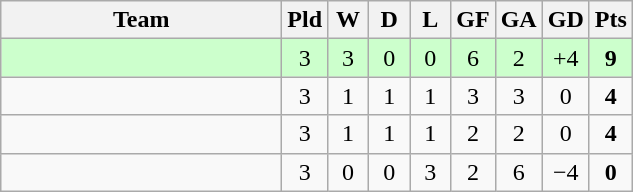<table class="wikitable" style="text-align:center;">
<tr>
<th width=180>Team</th>
<th width=20>Pld</th>
<th width=20>W</th>
<th width=20>D</th>
<th width=20>L</th>
<th width=20>GF</th>
<th width=20>GA</th>
<th width=20>GD</th>
<th width=20>Pts</th>
</tr>
<tr style="background:#cfc;">
<td align="left"><em></em></td>
<td>3</td>
<td>3</td>
<td>0</td>
<td>0</td>
<td>6</td>
<td>2</td>
<td>+4</td>
<td><strong>9</strong></td>
</tr>
<tr>
<td align="left"></td>
<td>3</td>
<td>1</td>
<td>1</td>
<td>1</td>
<td>3</td>
<td>3</td>
<td>0</td>
<td><strong>4</strong></td>
</tr>
<tr>
<td align="left"></td>
<td>3</td>
<td>1</td>
<td>1</td>
<td>1</td>
<td>2</td>
<td>2</td>
<td>0</td>
<td><strong>4</strong></td>
</tr>
<tr>
<td align="left"></td>
<td>3</td>
<td>0</td>
<td>0</td>
<td>3</td>
<td>2</td>
<td>6</td>
<td>−4</td>
<td><strong>0</strong></td>
</tr>
</table>
